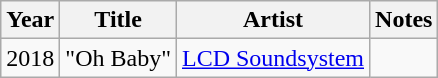<table class="wikitable sortable">
<tr>
<th>Year</th>
<th>Title</th>
<th>Artist</th>
<th class="unsortable">Notes</th>
</tr>
<tr>
<td>2018</td>
<td>"Oh Baby"</td>
<td><a href='#'>LCD Soundsystem</a></td>
<td></td>
</tr>
</table>
